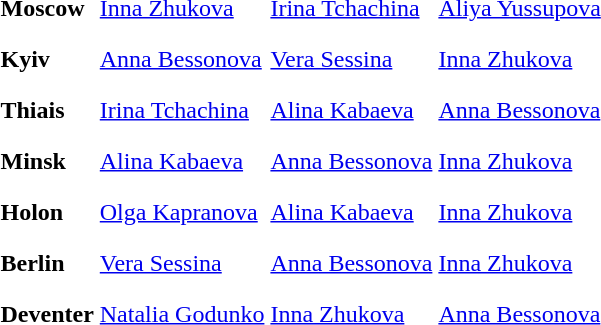<table>
<tr>
<th scope=row style="text-align:left">Moscow</th>
<td style="height:30px;"> <a href='#'>Inna Zhukova</a></td>
<td style="height:30px;"> <a href='#'>Irina Tchachina</a></td>
<td style="height:30px;"> <a href='#'>Aliya Yussupova</a></td>
</tr>
<tr>
<th scope=row style="text-align:left">Kyiv</th>
<td style="height:30px;"> <a href='#'>Anna Bessonova</a></td>
<td style="height:30px;"> <a href='#'>Vera Sessina</a></td>
<td style="height:30px;"> <a href='#'>Inna Zhukova</a></td>
</tr>
<tr>
<th scope=row style="text-align:left">Thiais</th>
<td style="height:30px;"> <a href='#'>Irina Tchachina</a></td>
<td style="height:30px;"> <a href='#'>Alina Kabaeva</a></td>
<td style="height:30px;"> <a href='#'>Anna Bessonova</a></td>
</tr>
<tr>
<th scope=row style="text-align:left">Minsk</th>
<td style="height:30px;"> <a href='#'>Alina Kabaeva</a></td>
<td style="height:30px;"> <a href='#'>Anna Bessonova</a></td>
<td style="height:30px;"> <a href='#'>Inna Zhukova</a></td>
</tr>
<tr>
<th scope=row style="text-align:left">Holon</th>
<td style="height:30px;"> <a href='#'>Olga Kapranova</a></td>
<td style="height:30px;"> <a href='#'>Alina Kabaeva</a></td>
<td style="height:30px;"> <a href='#'>Inna Zhukova</a></td>
</tr>
<tr>
<th scope=row style="text-align:left">Berlin</th>
<td style="height:30px;"> <a href='#'>Vera Sessina</a></td>
<td style="height:30px;"> <a href='#'>Anna Bessonova</a></td>
<td style="height:30px;"> <a href='#'>Inna Zhukova</a></td>
</tr>
<tr>
<th scope=row style="text-align:left">Deventer</th>
<td style="height:30px;"> <a href='#'>Natalia Godunko</a></td>
<td style="height:30px;"> <a href='#'>Inna Zhukova</a></td>
<td style="height:30px;"> <a href='#'>Anna Bessonova</a></td>
</tr>
<tr>
</tr>
</table>
